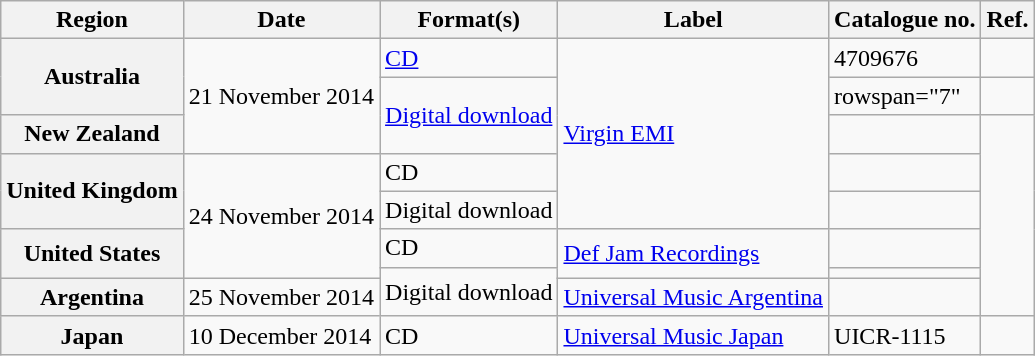<table class="wikitable plainrowheaders">
<tr>
<th scope="col">Region</th>
<th scope="col">Date</th>
<th scope="col">Format(s)</th>
<th scope="col">Label</th>
<th scope="col">Catalogue no.</th>
<th scope="col">Ref.</th>
</tr>
<tr>
<th scope="row" rowspan="2">Australia</th>
<td rowspan="3">21 November 2014</td>
<td><a href='#'>CD</a></td>
<td rowspan="5"><a href='#'>Virgin EMI</a></td>
<td>4709676</td>
<td align="center"></td>
</tr>
<tr>
<td rowspan="2"><a href='#'>Digital download</a></td>
<td>rowspan="7" </td>
<td align="center"></td>
</tr>
<tr>
<th scope="row">New Zealand</th>
<td align="center"></td>
</tr>
<tr>
<th scope="row" rowspan="2">United Kingdom</th>
<td rowspan="4">24 November 2014</td>
<td>CD</td>
<td align="center"></td>
</tr>
<tr>
<td>Digital download</td>
<td align="center"></td>
</tr>
<tr>
<th scope="row" rowspan="2">United States</th>
<td>CD</td>
<td rowspan="2"><a href='#'>Def Jam Recordings</a></td>
<td align="center"></td>
</tr>
<tr>
<td rowspan="2">Digital download</td>
<td align="center"></td>
</tr>
<tr>
<th scope="row">Argentina</th>
<td>25 November 2014</td>
<td><a href='#'>Universal Music Argentina</a></td>
<td align="center"></td>
</tr>
<tr>
<th scope="row">Japan</th>
<td>10 December 2014</td>
<td>CD</td>
<td><a href='#'>Universal Music Japan</a></td>
<td>UICR-1115</td>
<td align="center"></td>
</tr>
</table>
